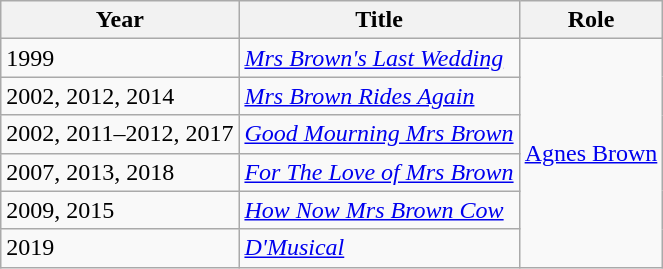<table class="wikitable sortable">
<tr>
<th>Year</th>
<th>Title</th>
<th>Role</th>
</tr>
<tr>
<td>1999</td>
<td><em><a href='#'>Mrs Brown's Last Wedding</a></em></td>
<td rowspan="6"><a href='#'>Agnes Brown</a></td>
</tr>
<tr>
<td>2002, 2012, 2014</td>
<td><em><a href='#'>Mrs Brown Rides Again</a></em></td>
</tr>
<tr>
<td>2002, 2011–2012, 2017</td>
<td><em><a href='#'>Good Mourning Mrs Brown</a></em></td>
</tr>
<tr>
<td>2007, 2013, 2018</td>
<td><em><a href='#'>For The Love of Mrs Brown</a></em></td>
</tr>
<tr>
<td>2009, 2015</td>
<td><em><a href='#'>How Now Mrs Brown Cow</a></em></td>
</tr>
<tr>
<td>2019</td>
<td><em><a href='#'>D'Musical</a></em></td>
</tr>
</table>
